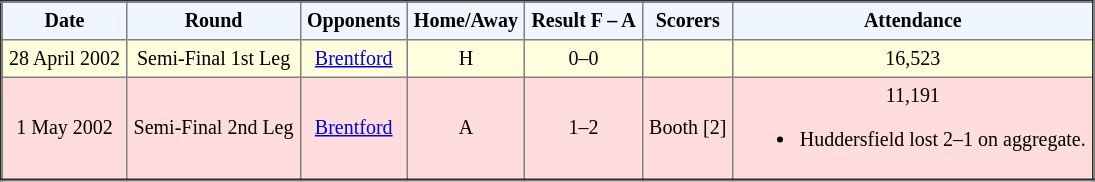<table border="2" cellpadding="4" style="border-collapse:collapse; text-align:center; font-size:smaller;">
<tr style="background:#f0f6ff;">
<th><strong>Date</strong></th>
<th><strong>Round</strong></th>
<th><strong>Opponents</strong></th>
<th><strong>Home/Away</strong></th>
<th><strong>Result F – A</strong></th>
<th><strong>Scorers</strong></th>
<th><strong>Attendance</strong></th>
</tr>
<tr bgcolor="#ffffdd">
<td>28 April 2002</td>
<td>Semi-Final 1st Leg</td>
<td><a href='#'>Brentford</a></td>
<td>H</td>
<td>0–0</td>
<td></td>
<td>16,523</td>
</tr>
<tr bgcolor="#ffdddd">
<td>1 May 2002</td>
<td>Semi-Final 2nd Leg</td>
<td><a href='#'>Brentford</a></td>
<td>A</td>
<td>1–2</td>
<td>Booth [2]</td>
<td>11,191<br><ul><li>Huddersfield lost 2–1 on aggregate.</li></ul></td>
</tr>
</table>
